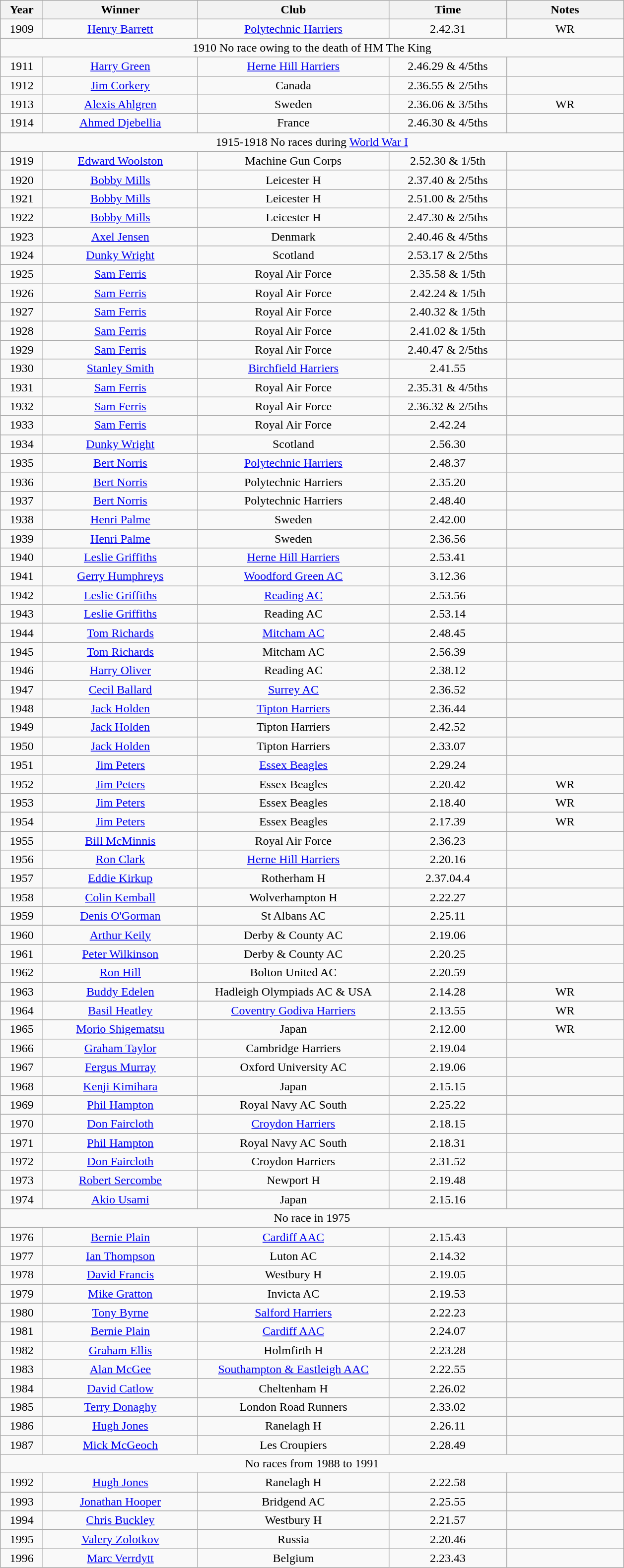<table class="wikitable" style="text-align:center">
<tr>
<th width=50>Year</th>
<th width=200>Winner</th>
<th width=250>Club</th>
<th width=150>Time</th>
<th width=150>Notes</th>
</tr>
<tr>
<td>1909</td>
<td><a href='#'>Henry Barrett</a></td>
<td><a href='#'>Polytechnic Harriers</a></td>
<td>2.42.31</td>
<td>WR</td>
</tr>
<tr>
<td colspan=5>1910 No race owing to the death of HM The King</td>
</tr>
<tr>
<td>1911</td>
<td><a href='#'>Harry Green</a></td>
<td><a href='#'>Herne Hill Harriers</a></td>
<td>2.46.29 & 4/5ths</td>
<td></td>
</tr>
<tr>
<td>1912</td>
<td> <a href='#'>Jim Corkery</a></td>
<td>Canada</td>
<td>2.36.55 & 2/5ths</td>
<td></td>
</tr>
<tr>
<td>1913</td>
<td> <a href='#'>Alexis Ahlgren</a></td>
<td>Sweden</td>
<td>2.36.06 & 3/5ths</td>
<td>WR</td>
</tr>
<tr>
<td>1914</td>
<td> <a href='#'>Ahmed Djebellia</a></td>
<td>France</td>
<td>2.46.30 & 4/5ths</td>
<td></td>
</tr>
<tr>
<td colspan=5>1915-1918 No races during <a href='#'>World War I</a></td>
</tr>
<tr>
<td>1919</td>
<td><a href='#'>Edward Woolston</a></td>
<td>Machine Gun Corps</td>
<td>2.52.30 & 1/5th</td>
<td></td>
</tr>
<tr>
<td>1920</td>
<td><a href='#'>Bobby Mills</a></td>
<td>Leicester H</td>
<td>2.37.40 & 2/5ths</td>
<td></td>
</tr>
<tr>
<td>1921</td>
<td><a href='#'>Bobby Mills</a></td>
<td>Leicester H</td>
<td>2.51.00 & 2/5ths</td>
<td></td>
</tr>
<tr>
<td>1922</td>
<td><a href='#'>Bobby Mills</a></td>
<td>Leicester H</td>
<td>2.47.30 & 2/5ths</td>
<td></td>
</tr>
<tr>
<td>1923</td>
<td> <a href='#'>Axel Jensen</a></td>
<td>Denmark</td>
<td>2.40.46 & 4/5ths</td>
<td></td>
</tr>
<tr>
<td>1924</td>
<td> <a href='#'>Dunky Wright</a></td>
<td>Scotland</td>
<td>2.53.17 & 2/5ths</td>
<td></td>
</tr>
<tr>
<td>1925</td>
<td> <a href='#'>Sam Ferris</a></td>
<td>Royal Air Force</td>
<td>2.35.58 & 1/5th</td>
<td></td>
</tr>
<tr>
<td>1926</td>
<td> <a href='#'>Sam Ferris</a></td>
<td>Royal Air Force</td>
<td>2.42.24 & 1/5th</td>
<td></td>
</tr>
<tr>
<td>1927</td>
<td> <a href='#'>Sam Ferris</a></td>
<td>Royal Air Force</td>
<td>2.40.32 & 1/5th</td>
<td></td>
</tr>
<tr>
<td>1928</td>
<td> <a href='#'>Sam Ferris</a></td>
<td>Royal Air Force</td>
<td>2.41.02 & 1/5th</td>
<td></td>
</tr>
<tr>
<td>1929</td>
<td> <a href='#'>Sam Ferris</a></td>
<td>Royal Air Force</td>
<td>2.40.47 & 2/5ths</td>
<td></td>
</tr>
<tr>
<td>1930</td>
<td><a href='#'>Stanley Smith</a></td>
<td><a href='#'>Birchfield Harriers</a></td>
<td>2.41.55</td>
<td></td>
</tr>
<tr>
<td>1931</td>
<td> <a href='#'>Sam Ferris</a></td>
<td>Royal Air Force</td>
<td>2.35.31 & 4/5ths</td>
<td></td>
</tr>
<tr>
<td>1932</td>
<td> <a href='#'>Sam Ferris</a></td>
<td>Royal Air Force</td>
<td>2.36.32 & 2/5ths</td>
<td></td>
</tr>
<tr>
<td>1933</td>
<td> <a href='#'>Sam Ferris</a></td>
<td>Royal Air Force</td>
<td>2.42.24</td>
<td></td>
</tr>
<tr>
<td>1934</td>
<td> <a href='#'>Dunky Wright</a></td>
<td>Scotland</td>
<td>2.56.30</td>
<td></td>
</tr>
<tr>
<td>1935</td>
<td><a href='#'>Bert Norris</a></td>
<td><a href='#'>Polytechnic Harriers</a></td>
<td>2.48.37</td>
<td></td>
</tr>
<tr>
<td>1936</td>
<td><a href='#'>Bert Norris</a></td>
<td>Polytechnic Harriers</td>
<td>2.35.20</td>
<td></td>
</tr>
<tr>
<td>1937</td>
<td><a href='#'>Bert Norris</a></td>
<td>Polytechnic Harriers</td>
<td>2.48.40</td>
<td></td>
</tr>
<tr>
<td>1938</td>
<td> <a href='#'>Henri Palme</a></td>
<td>Sweden</td>
<td>2.42.00</td>
<td></td>
</tr>
<tr>
<td>1939</td>
<td> <a href='#'>Henri Palme</a></td>
<td>Sweden</td>
<td>2.36.56</td>
<td></td>
</tr>
<tr>
<td>1940</td>
<td><a href='#'>Leslie Griffiths</a></td>
<td><a href='#'>Herne Hill Harriers</a></td>
<td>2.53.41</td>
<td></td>
</tr>
<tr>
<td>1941</td>
<td><a href='#'>Gerry Humphreys</a></td>
<td><a href='#'>Woodford Green AC</a></td>
<td>3.12.36</td>
<td></td>
</tr>
<tr>
<td>1942</td>
<td><a href='#'>Leslie Griffiths</a></td>
<td><a href='#'>Reading AC</a></td>
<td>2.53.56</td>
<td></td>
</tr>
<tr>
<td>1943</td>
<td><a href='#'>Leslie Griffiths</a></td>
<td>Reading AC</td>
<td>2.53.14</td>
<td></td>
</tr>
<tr>
<td>1944</td>
<td> <a href='#'>Tom Richards</a></td>
<td><a href='#'>Mitcham AC</a></td>
<td>2.48.45</td>
<td></td>
</tr>
<tr>
<td>1945</td>
<td> <a href='#'>Tom Richards</a></td>
<td>Mitcham AC</td>
<td>2.56.39</td>
<td></td>
</tr>
<tr>
<td>1946</td>
<td><a href='#'>Harry Oliver</a></td>
<td>Reading AC</td>
<td>2.38.12</td>
<td></td>
</tr>
<tr>
<td>1947</td>
<td><a href='#'>Cecil Ballard</a></td>
<td><a href='#'>Surrey AC</a></td>
<td>2.36.52</td>
<td></td>
</tr>
<tr>
<td>1948</td>
<td><a href='#'>Jack Holden</a></td>
<td><a href='#'>Tipton Harriers</a></td>
<td>2.36.44</td>
<td></td>
</tr>
<tr>
<td>1949</td>
<td><a href='#'>Jack Holden</a></td>
<td>Tipton Harriers</td>
<td>2.42.52</td>
<td></td>
</tr>
<tr>
<td>1950</td>
<td><a href='#'>Jack Holden</a></td>
<td>Tipton Harriers</td>
<td>2.33.07</td>
<td></td>
</tr>
<tr>
<td>1951</td>
<td><a href='#'>Jim Peters</a></td>
<td><a href='#'>Essex Beagles</a></td>
<td>2.29.24</td>
<td></td>
</tr>
<tr>
<td>1952</td>
<td><a href='#'>Jim Peters</a></td>
<td>Essex Beagles</td>
<td>2.20.42</td>
<td>WR</td>
</tr>
<tr>
<td>1953</td>
<td><a href='#'>Jim Peters</a></td>
<td>Essex Beagles</td>
<td>2.18.40</td>
<td>WR</td>
</tr>
<tr>
<td>1954</td>
<td><a href='#'>Jim Peters</a></td>
<td>Essex Beagles</td>
<td>2.17.39</td>
<td>WR</td>
</tr>
<tr>
<td>1955</td>
<td><a href='#'>Bill McMinnis</a></td>
<td>Royal Air Force</td>
<td>2.36.23</td>
<td></td>
</tr>
<tr>
<td>1956</td>
<td><a href='#'>Ron Clark</a></td>
<td><a href='#'>Herne Hill Harriers</a></td>
<td>2.20.16</td>
<td></td>
</tr>
<tr>
<td>1957</td>
<td><a href='#'>Eddie Kirkup</a></td>
<td>Rotherham H</td>
<td>2.37.04.4</td>
<td></td>
</tr>
<tr>
<td>1958</td>
<td><a href='#'>Colin Kemball</a></td>
<td>Wolverhampton H</td>
<td>2.22.27</td>
<td></td>
</tr>
<tr>
<td>1959</td>
<td> <a href='#'>Denis O'Gorman</a></td>
<td>St Albans AC</td>
<td>2.25.11</td>
<td></td>
</tr>
<tr>
<td>1960</td>
<td><a href='#'>Arthur Keily</a></td>
<td>Derby & County AC</td>
<td>2.19.06</td>
<td></td>
</tr>
<tr>
<td>1961</td>
<td><a href='#'>Peter Wilkinson</a></td>
<td>Derby & County AC</td>
<td>2.20.25</td>
<td></td>
</tr>
<tr>
<td>1962</td>
<td><a href='#'>Ron Hill</a></td>
<td>Bolton United AC</td>
<td>2.20.59</td>
<td></td>
</tr>
<tr>
<td>1963</td>
<td> <a href='#'>Buddy Edelen</a></td>
<td>Hadleigh Olympiads AC & USA</td>
<td>2.14.28</td>
<td>WR</td>
</tr>
<tr>
<td>1964</td>
<td><a href='#'>Basil Heatley</a></td>
<td><a href='#'>Coventry Godiva Harriers</a></td>
<td>2.13.55</td>
<td>WR</td>
</tr>
<tr>
<td>1965</td>
<td> <a href='#'>Morio Shigematsu</a></td>
<td>Japan</td>
<td>2.12.00</td>
<td>WR</td>
</tr>
<tr>
<td>1966</td>
<td><a href='#'>Graham Taylor</a></td>
<td>Cambridge Harriers</td>
<td>2.19.04</td>
<td></td>
</tr>
<tr>
<td>1967</td>
<td> <a href='#'>Fergus Murray</a></td>
<td>Oxford University AC</td>
<td>2.19.06</td>
<td></td>
</tr>
<tr>
<td>1968</td>
<td> <a href='#'>Kenji Kimihara</a></td>
<td>Japan</td>
<td>2.15.15</td>
<td></td>
</tr>
<tr>
<td>1969</td>
<td><a href='#'>Phil Hampton</a></td>
<td>Royal Navy AC South</td>
<td>2.25.22</td>
<td></td>
</tr>
<tr>
<td>1970</td>
<td><a href='#'>Don Faircloth</a></td>
<td><a href='#'>Croydon Harriers</a></td>
<td>2.18.15</td>
<td></td>
</tr>
<tr>
<td>1971</td>
<td><a href='#'>Phil Hampton</a></td>
<td>Royal Navy AC South</td>
<td>2.18.31</td>
<td></td>
</tr>
<tr>
<td>1972</td>
<td><a href='#'>Don Faircloth</a></td>
<td>Croydon Harriers</td>
<td>2.31.52</td>
<td></td>
</tr>
<tr>
<td>1973</td>
<td><a href='#'>Robert Sercombe</a></td>
<td>Newport H</td>
<td>2.19.48</td>
<td></td>
</tr>
<tr>
<td>1974</td>
<td> <a href='#'>Akio Usami</a></td>
<td>Japan</td>
<td>2.15.16</td>
<td></td>
</tr>
<tr>
<td colspan=5>No race in 1975</td>
</tr>
<tr>
<td>1976</td>
<td><a href='#'>Bernie Plain</a></td>
<td><a href='#'>Cardiff AAC</a></td>
<td>2.15.43</td>
<td></td>
</tr>
<tr>
<td>1977</td>
<td><a href='#'>Ian Thompson</a></td>
<td>Luton AC</td>
<td>2.14.32</td>
<td></td>
</tr>
<tr>
<td>1978</td>
<td><a href='#'>David Francis</a></td>
<td>Westbury H</td>
<td>2.19.05</td>
<td></td>
</tr>
<tr>
<td>1979</td>
<td><a href='#'>Mike Gratton</a></td>
<td>Invicta AC</td>
<td>2.19.53</td>
<td></td>
</tr>
<tr>
<td>1980</td>
<td><a href='#'>Tony Byrne</a></td>
<td><a href='#'>Salford Harriers</a></td>
<td>2.22.23</td>
<td></td>
</tr>
<tr>
<td>1981</td>
<td><a href='#'>Bernie Plain</a></td>
<td><a href='#'>Cardiff AAC</a></td>
<td>2.24.07</td>
<td></td>
</tr>
<tr>
<td>1982</td>
<td><a href='#'>Graham Ellis</a></td>
<td>Holmfirth H</td>
<td>2.23.28</td>
<td></td>
</tr>
<tr>
<td>1983</td>
<td><a href='#'>Alan McGee</a></td>
<td><a href='#'>Southampton & Eastleigh AAC</a></td>
<td>2.22.55</td>
<td></td>
</tr>
<tr>
<td>1984</td>
<td><a href='#'>David Catlow</a></td>
<td>Cheltenham H</td>
<td>2.26.02</td>
<td></td>
</tr>
<tr>
<td>1985</td>
<td><a href='#'>Terry Donaghy</a></td>
<td>London Road Runners</td>
<td>2.33.02</td>
<td></td>
</tr>
<tr>
<td>1986</td>
<td> <a href='#'>Hugh Jones</a></td>
<td>Ranelagh H</td>
<td>2.26.11</td>
<td></td>
</tr>
<tr>
<td>1987</td>
<td><a href='#'>Mick McGeoch</a></td>
<td>Les Croupiers</td>
<td>2.28.49</td>
<td></td>
</tr>
<tr>
<td colspan=5>No races from 1988 to 1991</td>
</tr>
<tr>
<td>1992</td>
<td> <a href='#'>Hugh Jones</a></td>
<td>Ranelagh H</td>
<td>2.22.58</td>
<td></td>
</tr>
<tr>
<td>1993</td>
<td><a href='#'>Jonathan Hooper</a></td>
<td>Bridgend AC</td>
<td>2.25.55</td>
<td></td>
</tr>
<tr>
<td>1994</td>
<td><a href='#'>Chris Buckley</a></td>
<td>Westbury H</td>
<td>2.21.57</td>
<td></td>
</tr>
<tr>
<td>1995</td>
<td> <a href='#'>Valery Zolotkov</a></td>
<td>Russia</td>
<td>2.20.46</td>
<td></td>
</tr>
<tr>
<td>1996</td>
<td> <a href='#'>Marc Verrdytt</a></td>
<td>Belgium</td>
<td>2.23.43</td>
<td></td>
</tr>
</table>
